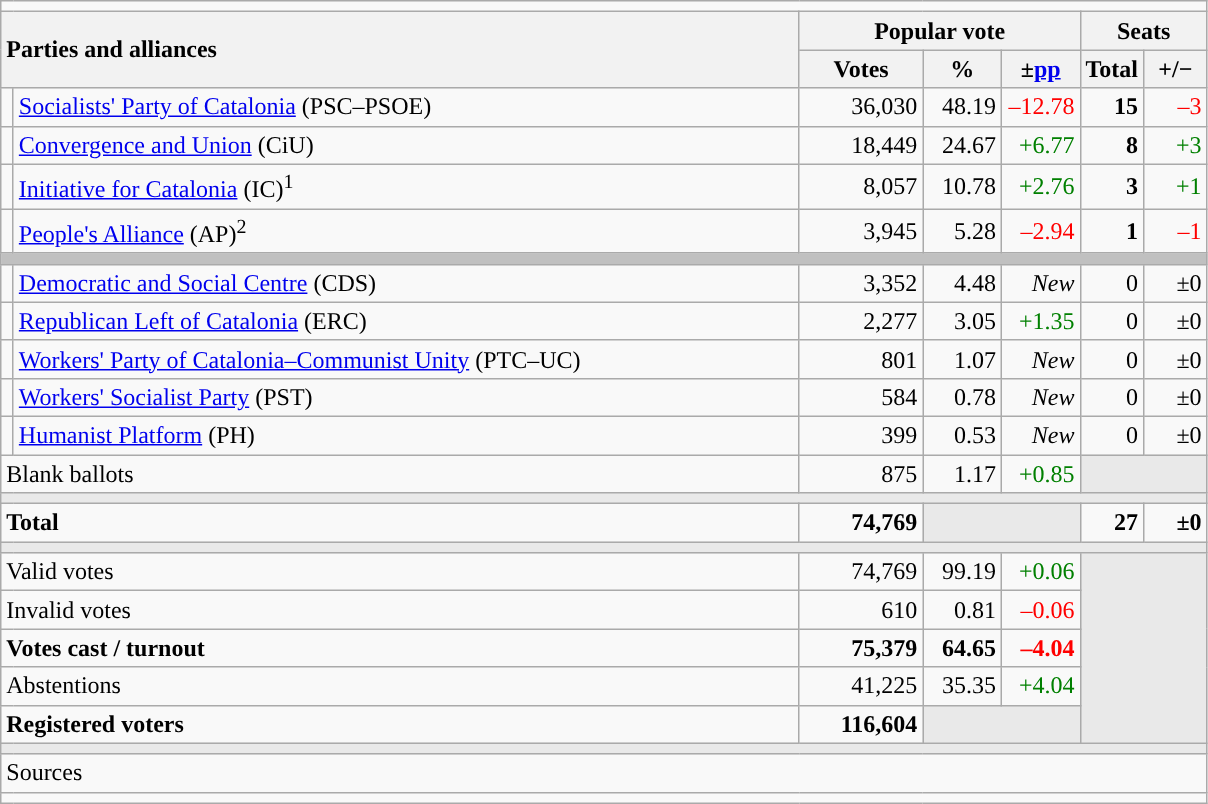<table class="wikitable" style="text-align:right;">
<tr>
<td colspan="7"></td>
</tr>
<tr>
<th style="text-align:left;" rowspan="2" colspan="2" width="525">Parties and alliances</th>
<th colspan="3">Popular vote</th>
<th colspan="2">Seats</th>
</tr>
<tr>
<th width="75">Votes</th>
<th width="45">%</th>
<th width="45">±<a href='#'>pp</a></th>
<th width="35">Total</th>
<th width="35">+/−</th>
</tr>
<tr>
<td width="1" style="color:inherit;background:"></td>
<td align="left"><a href='#'>Socialists' Party of Catalonia</a> (PSC–PSOE)</td>
<td>36,030</td>
<td>48.19</td>
<td style="color:red;">–12.78</td>
<td><strong>15</strong></td>
<td style="color:red;">–3</td>
</tr>
<tr>
<td style="color:inherit;background:"></td>
<td align="left"><a href='#'>Convergence and Union</a> (CiU)</td>
<td>18,449</td>
<td>24.67</td>
<td style="color:green;">+6.77</td>
<td><strong>8</strong></td>
<td style="color:green;">+3</td>
</tr>
<tr>
<td style="color:inherit;background:"></td>
<td align="left"><a href='#'>Initiative for Catalonia</a> (IC)<sup>1</sup></td>
<td>8,057</td>
<td>10.78</td>
<td style="color:green;">+2.76</td>
<td><strong>3</strong></td>
<td style="color:green;">+1</td>
</tr>
<tr>
<td style="color:inherit;background:"></td>
<td align="left"><a href='#'>People's Alliance</a> (AP)<sup>2</sup></td>
<td>3,945</td>
<td>5.28</td>
<td style="color:red;">–2.94</td>
<td><strong>1</strong></td>
<td style="color:red;">–1</td>
</tr>
<tr>
<td colspan="7" style="color:inherit;background:#C0C0C0"></td>
</tr>
<tr>
<td style="color:inherit;background:"></td>
<td align="left"><a href='#'>Democratic and Social Centre</a> (CDS)</td>
<td>3,352</td>
<td>4.48</td>
<td><em>New</em></td>
<td>0</td>
<td>±0</td>
</tr>
<tr>
<td style="color:inherit;background:"></td>
<td align="left"><a href='#'>Republican Left of Catalonia</a> (ERC)</td>
<td>2,277</td>
<td>3.05</td>
<td style="color:green;">+1.35</td>
<td>0</td>
<td>±0</td>
</tr>
<tr>
<td style="color:inherit;background:"></td>
<td align="left"><a href='#'>Workers' Party of Catalonia–Communist Unity</a> (PTC–UC)</td>
<td>801</td>
<td>1.07</td>
<td><em>New</em></td>
<td>0</td>
<td>±0</td>
</tr>
<tr>
<td style="color:inherit;background:"></td>
<td align="left"><a href='#'>Workers' Socialist Party</a> (PST)</td>
<td>584</td>
<td>0.78</td>
<td><em>New</em></td>
<td>0</td>
<td>±0</td>
</tr>
<tr>
<td style="color:inherit;background:"></td>
<td align="left"><a href='#'>Humanist Platform</a> (PH)</td>
<td>399</td>
<td>0.53</td>
<td><em>New</em></td>
<td>0</td>
<td>±0</td>
</tr>
<tr>
<td align="left" colspan="2">Blank ballots</td>
<td>875</td>
<td>1.17</td>
<td style="color:green;">+0.85</td>
<td style="color:inherit;background:#E9E9E9" colspan="2"></td>
</tr>
<tr>
<td colspan="7" style="color:inherit;background:#E9E9E9"></td>
</tr>
<tr style="font-weight:bold;">
<td align="left" colspan="2">Total</td>
<td>74,769</td>
<td bgcolor="#E9E9E9" colspan="2"></td>
<td>27</td>
<td>±0</td>
</tr>
<tr>
<td colspan="7" style="color:inherit;background:#E9E9E9"></td>
</tr>
<tr>
<td align="left" colspan="2">Valid votes</td>
<td>74,769</td>
<td>99.19</td>
<td style="color:green;">+0.06</td>
<td bgcolor="#E9E9E9" colspan="2" rowspan="5"></td>
</tr>
<tr>
<td align="left" colspan="2">Invalid votes</td>
<td>610</td>
<td>0.81</td>
<td style="color:red;">–0.06</td>
</tr>
<tr style="font-weight:bold;">
<td align="left" colspan="2">Votes cast / turnout</td>
<td>75,379</td>
<td>64.65</td>
<td style="color:red;">–4.04</td>
</tr>
<tr>
<td align="left" colspan="2">Abstentions</td>
<td>41,225</td>
<td>35.35</td>
<td style="color:green;">+4.04</td>
</tr>
<tr style="font-weight:bold;">
<td align="left" colspan="2">Registered voters</td>
<td>116,604</td>
<td bgcolor="#E9E9E9" colspan="2"></td>
</tr>
<tr>
<td colspan="7" style="color:inherit;background:#E9E9E9"></td>
</tr>
<tr>
<td align="left" colspan="7">Sources</td>
</tr>
<tr>
<td colspan="7" style="text-align:left; max-width:790px;"></td>
</tr>
</table>
